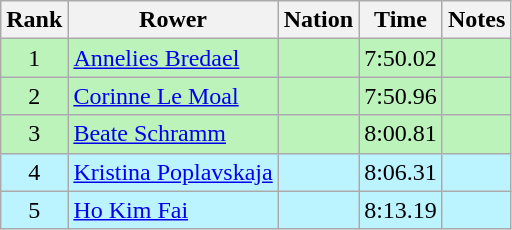<table class="wikitable sortable" style="text-align:center">
<tr>
<th>Rank</th>
<th>Rower</th>
<th>Nation</th>
<th>Time</th>
<th>Notes</th>
</tr>
<tr bgcolor=bbf3bb>
<td>1</td>
<td align=left data-sort-value="Bredael, Annelies"><a href='#'>Annelies Bredael</a></td>
<td align=left></td>
<td>7:50.02</td>
<td></td>
</tr>
<tr bgcolor=bbf3bb>
<td>2</td>
<td align=left data-sort-value="Le Moal, Corinne"><a href='#'>Corinne Le Moal</a></td>
<td align=left></td>
<td>7:50.96</td>
<td></td>
</tr>
<tr bgcolor=bbf3bb>
<td>3</td>
<td align=left data-sort-value="Schramm, Beate"><a href='#'>Beate Schramm</a></td>
<td align=left></td>
<td>8:00.81</td>
<td></td>
</tr>
<tr bgcolor=bbf3ff>
<td>4</td>
<td align=left data-sort-value="Poplavskaja, Kristina"><a href='#'>Kristina Poplavskaja</a></td>
<td align=left></td>
<td>8:06.31</td>
<td></td>
</tr>
<tr bgcolor=bbf3ff>
<td>5</td>
<td align=left><a href='#'>Ho Kim Fai</a></td>
<td align=left></td>
<td>8:13.19</td>
<td></td>
</tr>
</table>
